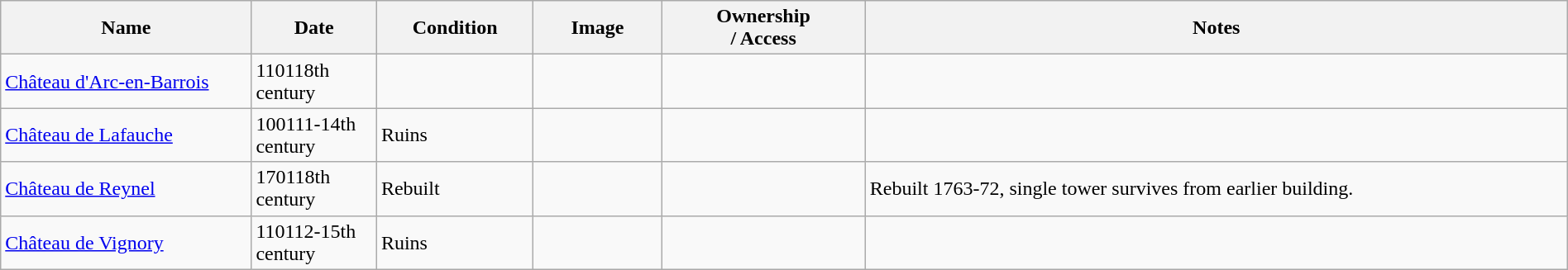<table class="wikitable sortable" width="100%">
<tr>
<th width="16%">Name<br></th>
<th width="8%">Date<br></th>
<th width="10%">Condition<br></th>
<th class="unsortable" width="96px">Image</th>
<th width="13%">Ownership<br>/ Access</th>
<th class="unsortable">Notes</th>
</tr>
<tr>
<td><a href='#'>Château d'Arc-en-Barrois</a></td>
<td><span>1101</span>18th century</td>
<td></td>
<td></td>
<td></td>
</tr>
<tr>
<td><a href='#'>Château de Lafauche</a></td>
<td><span>1001</span>11-14th century</td>
<td>Ruins</td>
<td></td>
<td></td>
<td></td>
</tr>
<tr>
<td><a href='#'>Château de Reynel</a></td>
<td><span>1701</span>18th century</td>
<td>Rebuilt</td>
<td></td>
<td></td>
<td>Rebuilt 1763-72, single tower survives from earlier building.</td>
</tr>
<tr>
<td><a href='#'>Château de Vignory</a></td>
<td><span>1101</span>12-15th century</td>
<td>Ruins</td>
<td></td>
<td></td>
<td></td>
</tr>
</table>
